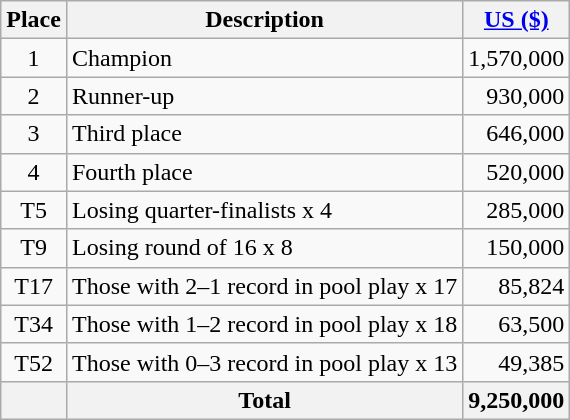<table class="wikitable">
<tr>
<th>Place</th>
<th>Description</th>
<th><a href='#'>US ($)</a></th>
</tr>
<tr>
<td align=center>1</td>
<td>Champion</td>
<td align=right>1,570,000</td>
</tr>
<tr>
<td align=center>2</td>
<td>Runner-up</td>
<td align=right>930,000</td>
</tr>
<tr>
<td align=center>3</td>
<td>Third place</td>
<td align=right>646,000</td>
</tr>
<tr>
<td align=center>4</td>
<td>Fourth place</td>
<td align=right>520,000</td>
</tr>
<tr>
<td align=center>T5</td>
<td>Losing quarter-finalists x 4</td>
<td align=right>285,000</td>
</tr>
<tr>
<td align=center>T9</td>
<td>Losing round of 16  x 8</td>
<td align=right>150,000</td>
</tr>
<tr>
<td align=center>T17</td>
<td>Those with 2–1 record in pool play x 17</td>
<td align=right>85,824</td>
</tr>
<tr>
<td align=center>T34</td>
<td>Those with 1–2 record in pool play x 18</td>
<td align=right>63,500</td>
</tr>
<tr>
<td align=center>T52</td>
<td>Those with 0–3 record in pool play x 13</td>
<td align=right>49,385</td>
</tr>
<tr>
<th></th>
<th>Total</th>
<th>9,250,000</th>
</tr>
</table>
